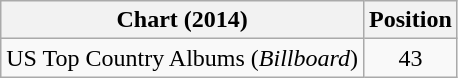<table class="wikitable">
<tr>
<th>Chart (2014)</th>
<th>Position</th>
</tr>
<tr>
<td>US Top Country Albums (<em>Billboard</em>)</td>
<td style="text-align:center;">43</td>
</tr>
</table>
